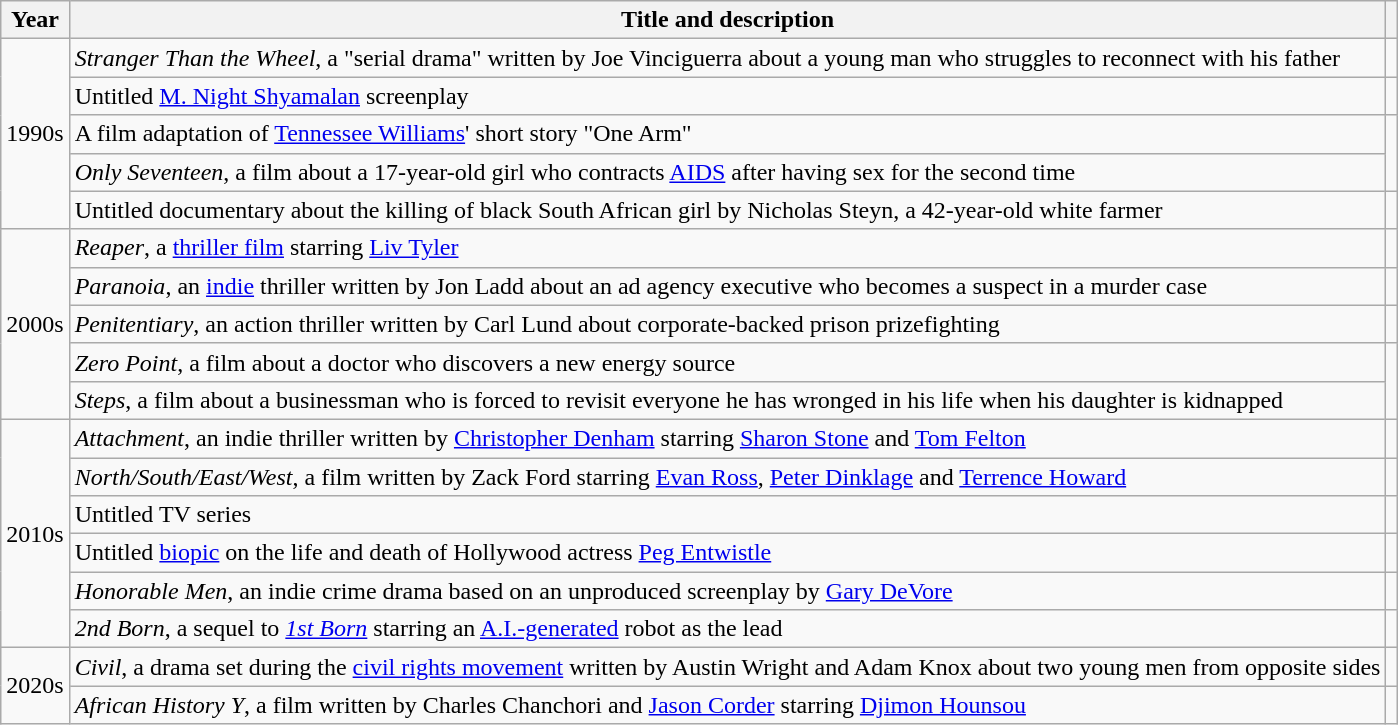<table class="wikitable plainrowheaders">
<tr>
<th scope="col">Year</th>
<th scope="col">Title and description</th>
<th scope="col"></th>
</tr>
<tr>
<td rowspan="5">1990s</td>
<td><em>Stranger Than the Wheel</em>, a "serial drama" written by Joe Vinciguerra about a young man who struggles to reconnect with his father</td>
<td></td>
</tr>
<tr>
<td>Untitled <a href='#'>M. Night Shyamalan</a> screenplay</td>
<td></td>
</tr>
<tr>
<td>A film adaptation of <a href='#'>Tennessee Williams</a>' short story "One Arm"</td>
<td rowspan="2"></td>
</tr>
<tr>
<td><em>Only Seventeen</em>, a film about a 17-year-old girl who contracts <a href='#'>AIDS</a> after having sex for the second time</td>
</tr>
<tr>
<td>Untitled documentary about the killing of black South African girl by Nicholas Steyn, a 42-year-old white farmer</td>
<td></td>
</tr>
<tr>
<td rowspan="5">2000s</td>
<td><em>Reaper</em>, a <a href='#'>thriller film</a> starring <a href='#'>Liv Tyler</a></td>
<td></td>
</tr>
<tr>
<td><em>Paranoia</em>, an <a href='#'>indie</a> thriller written by Jon Ladd about an ad agency executive who becomes a suspect in a murder case</td>
<td></td>
</tr>
<tr>
<td><em>Penitentiary</em>, an action thriller written by Carl Lund about corporate-backed prison prizefighting</td>
<td></td>
</tr>
<tr>
<td><em>Zero Point</em>, a film about a doctor who discovers a new energy source</td>
<td rowspan="2"></td>
</tr>
<tr>
<td><em>Steps</em>, a film about a businessman who is forced to revisit everyone he has wronged in his life when his daughter is kidnapped</td>
</tr>
<tr>
<td rowspan="6">2010s</td>
<td><em>Attachment</em>, an indie thriller written by <a href='#'>Christopher Denham</a> starring <a href='#'>Sharon Stone</a> and <a href='#'>Tom Felton</a></td>
<td></td>
</tr>
<tr>
<td><em>North/South/East/West</em>, a film written by Zack Ford starring <a href='#'>Evan Ross</a>, <a href='#'>Peter Dinklage</a> and <a href='#'>Terrence Howard</a></td>
<td></td>
</tr>
<tr>
<td>Untitled TV series</td>
<td></td>
</tr>
<tr>
<td>Untitled <a href='#'>biopic</a> on the life and death of Hollywood actress <a href='#'>Peg Entwistle</a></td>
<td></td>
</tr>
<tr>
<td><em>Honorable Men</em>, an indie crime drama based on an unproduced screenplay by <a href='#'>Gary DeVore</a></td>
<td></td>
</tr>
<tr>
<td><em>2nd Born</em>, a sequel to <em><a href='#'>1st Born</a></em> starring an <a href='#'>A.I.-generated</a> robot as the lead</td>
<td></td>
</tr>
<tr>
<td rowspan="2">2020s</td>
<td><em>Civil</em>, a drama set during the <a href='#'>civil rights movement</a> written by Austin Wright and Adam Knox about two young men from opposite sides</td>
<td></td>
</tr>
<tr>
<td><em>African History Y</em>, a film written by Charles Chanchori and <a href='#'>Jason Corder</a> starring <a href='#'>Djimon Hounsou</a></td>
<td></td>
</tr>
</table>
